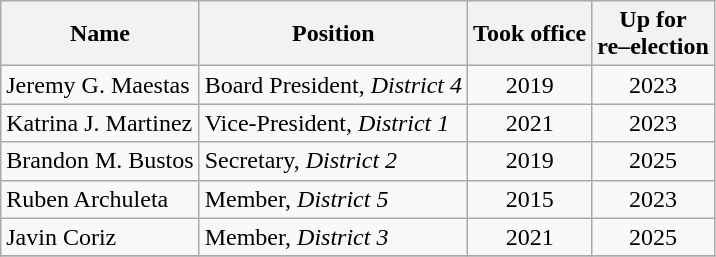<table class="wikitable">
<tr>
<th>Name</th>
<th>Position</th>
<th>Took office</th>
<th>Up for<br>re–election</th>
</tr>
<tr valign="bottom">
<td>Jeremy G. Maestas</td>
<td>Board President, <em>District 4</em></td>
<td align="center">2019</td>
<td align="center">2023</td>
</tr>
<tr>
<td>Katrina J. Martinez</td>
<td>Vice-President, <em>District 1</em></td>
<td align="center">2021</td>
<td align="center">2023</td>
</tr>
<tr>
<td>Brandon M. Bustos</td>
<td>Secretary, <em>District 2</em></td>
<td align="center">2019</td>
<td align="center">2025</td>
</tr>
<tr>
<td>Ruben Archuleta</td>
<td>Member, <em>District 5</em></td>
<td align="center">2015</td>
<td align="center">2023</td>
</tr>
<tr>
<td>Javin Coriz</td>
<td>Member, <em>District 3</em></td>
<td align="center">2021</td>
<td align="center">2025</td>
</tr>
<tr>
</tr>
</table>
